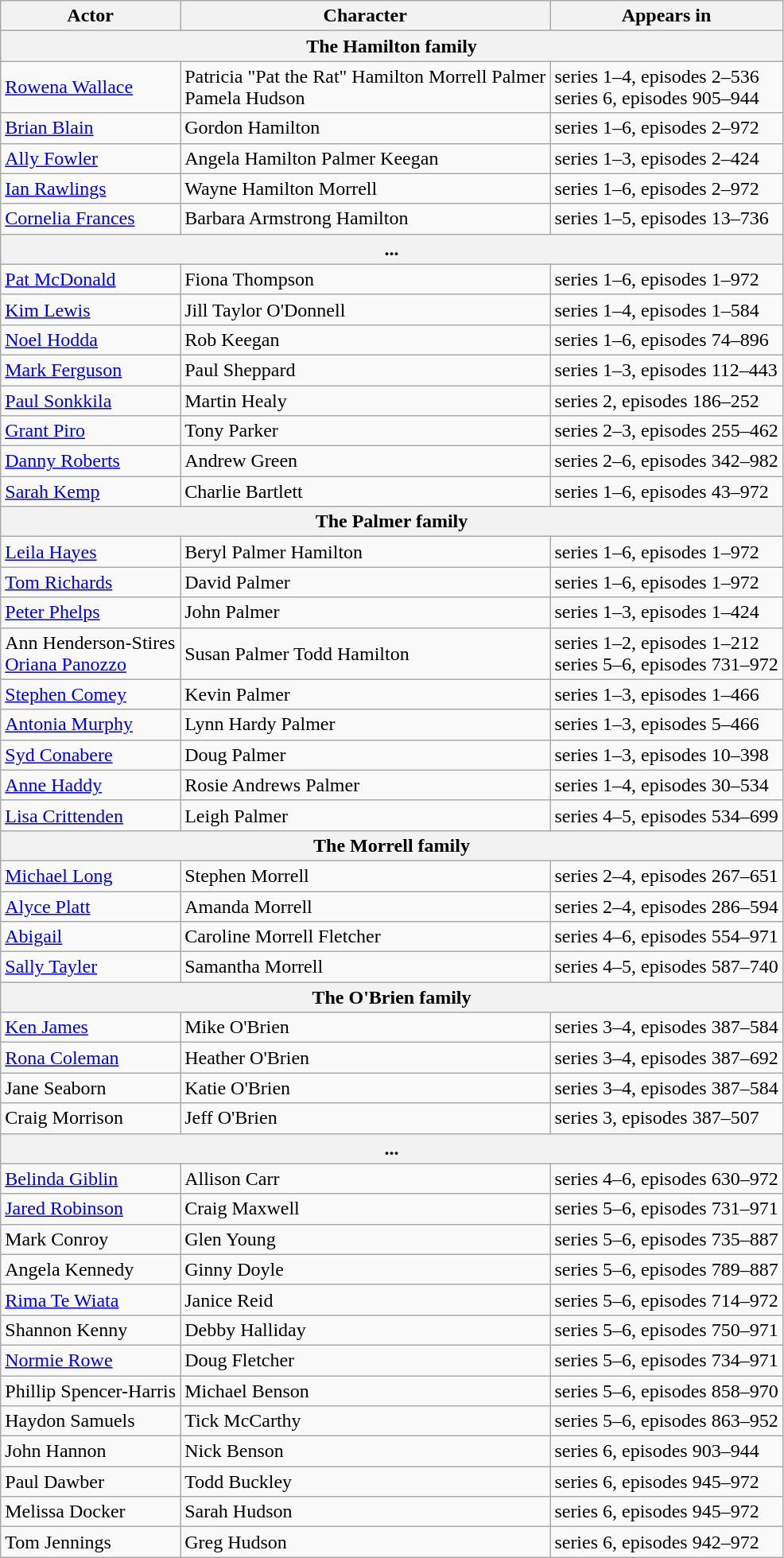<table class="sortable wikitable">
<tr>
<th>Actor</th>
<th>Character</th>
<th>Appears in</th>
</tr>
<tr>
<th colspan=3>The Hamilton family </th>
</tr>
<tr>
<td><a href='#'>Rowena Wallace</a></td>
<td>Patricia "Pat the Rat" Hamilton Morrell Palmer<br>Pamela Hudson</td>
<td>series 1–4, episodes 2–536<br>series 6, episodes 905–944</td>
</tr>
<tr>
<td><a href='#'>Brian Blain</a></td>
<td>Gordon Hamilton</td>
<td>series 1–6, episodes 2–972</td>
</tr>
<tr>
<td><a href='#'>Ally Fowler</a></td>
<td>Angela Hamilton Palmer Keegan</td>
<td>series 1–3, episodes 2–424</td>
</tr>
<tr>
<td><a href='#'>Ian Rawlings</a></td>
<td>Wayne Hamilton Morrell</td>
<td>series 1–6, episodes 2–972</td>
</tr>
<tr>
<td><a href='#'>Cornelia Frances</a></td>
<td>Barbara Armstrong Hamilton</td>
<td>series 1–5, episodes 13–736</td>
</tr>
<tr>
<th colspan=3>... </th>
</tr>
<tr>
<td><a href='#'>Pat McDonald</a></td>
<td>Fiona Thompson</td>
<td>series 1–6, episodes 1–972</td>
</tr>
<tr>
<td><a href='#'>Kim Lewis</a></td>
<td>Jill Taylor O'Donnell</td>
<td>series 1–4, episodes 1–584</td>
</tr>
<tr>
<td><a href='#'>Noel Hodda</a></td>
<td>Rob Keegan</td>
<td>series 1–6, episodes 74–896</td>
</tr>
<tr>
<td><a href='#'>Mark Ferguson</a></td>
<td>Paul Sheppard</td>
<td>series 1–3, episodes 112–443</td>
</tr>
<tr>
<td><a href='#'>Paul Sonkkila</a></td>
<td>Martin Healy</td>
<td>series 2, episodes 186–252</td>
</tr>
<tr>
<td><a href='#'>Grant Piro</a></td>
<td>Tony Parker</td>
<td>series 2–3, episodes 255–462</td>
</tr>
<tr>
<td><a href='#'>Danny Roberts</a></td>
<td>Andrew Green</td>
<td>series 2–6, episodes 342–982</td>
</tr>
<tr>
<td><a href='#'>Sarah Kemp</a></td>
<td>Charlie Bartlett</td>
<td>series 1–6, episodes 43–972</td>
</tr>
<tr>
<th colspan=3>The Palmer family </th>
</tr>
<tr>
<td><a href='#'>Leila Hayes</a></td>
<td>Beryl Palmer Hamilton</td>
<td>series 1–6, episodes 1–972</td>
</tr>
<tr>
<td><a href='#'>Tom Richards</a></td>
<td>David Palmer</td>
<td>series 1–6, episodes 1–972</td>
</tr>
<tr>
<td><a href='#'>Peter Phelps</a></td>
<td>John Palmer</td>
<td>series 1–3, episodes 1–424</td>
</tr>
<tr>
<td>Ann Henderson-Stires<br><a href='#'>Oriana Panozzo</a></td>
<td>Susan Palmer Todd Hamilton</td>
<td>series 1–2, episodes 1–212<br>series 5–6, episodes 731–972</td>
</tr>
<tr>
<td><a href='#'>Stephen Comey</a></td>
<td>Kevin Palmer</td>
<td>series 1–3, episodes 1–466</td>
</tr>
<tr>
<td><a href='#'>Antonia Murphy</a></td>
<td>Lynn Hardy Palmer</td>
<td>series 1–3, episodes 5–466</td>
</tr>
<tr>
<td><a href='#'>Syd Conabere</a></td>
<td>Doug Palmer</td>
<td>series 1–3, episodes 10–398</td>
</tr>
<tr>
<td><a href='#'>Anne Haddy</a></td>
<td>Rosie Andrews Palmer</td>
<td>series 1–4, episodes 30–534</td>
</tr>
<tr>
<td><a href='#'>Lisa Crittenden</a></td>
<td>Leigh Palmer</td>
<td>series 4–5, episodes 534–699</td>
</tr>
<tr>
<th colspan=3>The Morrell family </th>
</tr>
<tr>
<td><a href='#'>Michael Long</a></td>
<td>Stephen Morrell</td>
<td>series 2–4, episodes 267–651</td>
</tr>
<tr>
<td><a href='#'>Alyce Platt</a></td>
<td>Amanda Morrell</td>
<td>series 2–4, episodes 286–594</td>
</tr>
<tr>
<td><a href='#'>Abigail</a></td>
<td>Caroline Morrell Fletcher</td>
<td>series 4–6, episodes 554–971</td>
</tr>
<tr>
<td><a href='#'>Sally Tayler</a></td>
<td>Samantha Morrell</td>
<td>series 4–5, episodes 587–740</td>
</tr>
<tr>
<th colspan=3>The O'Brien family </th>
</tr>
<tr>
<td><a href='#'>Ken James</a></td>
<td>Mike O'Brien</td>
<td>series 3–4, episodes 387–584</td>
</tr>
<tr>
<td><a href='#'>Rona Coleman</a></td>
<td>Heather O'Brien</td>
<td>series 3–4, episodes 387–692</td>
</tr>
<tr>
<td>Jane Seaborn</td>
<td>Katie O'Brien</td>
<td>series 3–4, episodes 387–584</td>
</tr>
<tr>
<td>Craig Morrison</td>
<td>Jeff O'Brien</td>
<td>series 3, episodes 387–507</td>
</tr>
<tr>
<th colspan=3>... </th>
</tr>
<tr>
<td><a href='#'>Belinda Giblin</a></td>
<td>Allison Carr</td>
<td>series 4–6, episodes 630–972</td>
</tr>
<tr>
<td><a href='#'>Jared Robinson</a></td>
<td>Craig Maxwell</td>
<td>series 5–6, episodes 731–971</td>
</tr>
<tr>
<td>Mark Conroy</td>
<td>Glen Young</td>
<td>series 5–6, episodes 735–887</td>
</tr>
<tr>
<td>Angela Kennedy</td>
<td>Ginny Doyle</td>
<td>series 5–6, episodes 789–887</td>
</tr>
<tr>
<td><a href='#'>Rima Te Wiata</a></td>
<td>Janice Reid</td>
<td>series 5–6, episodes 714–972</td>
</tr>
<tr>
<td>Shannon Kenny</td>
<td>Debby Halliday</td>
<td>series 5–6, episodes 750–971</td>
</tr>
<tr>
<td><a href='#'>Normie Rowe</a></td>
<td>Doug Fletcher</td>
<td>series 5–6, episodes 734–971</td>
</tr>
<tr>
<td>Phillip Spencer-Harris</td>
<td>Michael Benson</td>
<td>series 5–6, episodes 858–970</td>
</tr>
<tr>
<td>Haydon Samuels</td>
<td>Tick McCarthy</td>
<td>series 5–6, episodes 863–952</td>
</tr>
<tr>
<td>John Hannon</td>
<td>Nick Benson</td>
<td>series 6, episodes 903–944</td>
</tr>
<tr>
<td>Paul Dawber</td>
<td>Todd Buckley</td>
<td>series 6, episodes 945–972</td>
</tr>
<tr>
<td>Melissa Docker</td>
<td>Sarah Hudson</td>
<td>series 6, episodes 945–972</td>
</tr>
<tr>
<td>Tom Jennings</td>
<td>Greg Hudson</td>
<td>series 6, episodes 942–972</td>
</tr>
</table>
